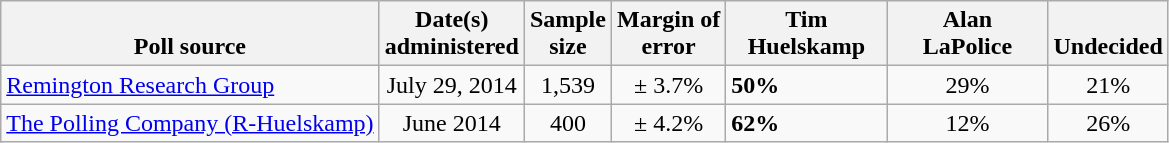<table class="wikitable">
<tr valign= bottom>
<th>Poll source</th>
<th>Date(s)<br>administered</th>
<th>Sample<br>size</th>
<th>Margin of<br>error</th>
<th style="width:100px;">Tim<br>Huelskamp</th>
<th style="width:100px;">Alan<br>LaPolice</th>
<th>Undecided</th>
</tr>
<tr>
<td><a href='#'>Remington Research Group</a></td>
<td align=center>July 29, 2014</td>
<td align=center>1,539</td>
<td align=center>± 3.7%</td>
<td><strong>50%</strong></td>
<td align=center>29%</td>
<td align=center>21%</td>
</tr>
<tr>
<td><a href='#'>The Polling Company (R-Huelskamp)</a></td>
<td align=center>June 2014</td>
<td align=center>400</td>
<td align=center>± 4.2%</td>
<td><strong>62%</strong></td>
<td align=center>12%</td>
<td align=center>26%</td>
</tr>
</table>
